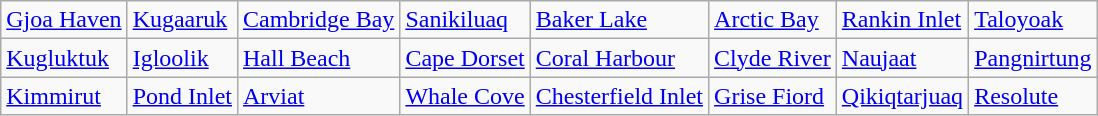<table class="wikitable">
<tr>
<td><a href='#'>Gjoa Haven</a></td>
<td><a href='#'>Kugaaruk</a></td>
<td><a href='#'>Cambridge Bay</a></td>
<td><a href='#'>Sanikiluaq</a></td>
<td><a href='#'>Baker Lake</a></td>
<td><a href='#'>Arctic Bay</a></td>
<td><a href='#'>Rankin Inlet</a></td>
<td><a href='#'>Taloyoak</a></td>
</tr>
<tr>
<td><a href='#'>Kugluktuk</a></td>
<td><a href='#'>Igloolik</a></td>
<td><a href='#'>Hall Beach</a></td>
<td><a href='#'>Cape Dorset</a></td>
<td><a href='#'>Coral Harbour</a></td>
<td><a href='#'>Clyde River</a></td>
<td><a href='#'>Naujaat</a></td>
<td><a href='#'>Pangnirtung</a></td>
</tr>
<tr>
<td><a href='#'>Kimmirut</a></td>
<td><a href='#'>Pond Inlet</a></td>
<td><a href='#'>Arviat</a></td>
<td><a href='#'>Whale Cove</a></td>
<td><a href='#'>Chesterfield Inlet</a></td>
<td><a href='#'>Grise Fiord</a></td>
<td><a href='#'>Qikiqtarjuaq</a></td>
<td><a href='#'>Resolute</a></td>
</tr>
</table>
